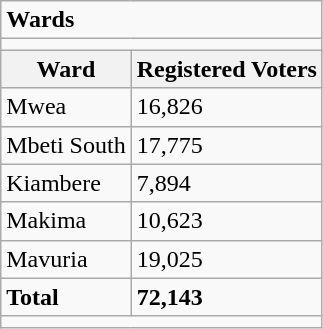<table class="wikitable">
<tr>
<td colspan="2"><strong>Wards</strong></td>
</tr>
<tr>
<td colspan="2"></td>
</tr>
<tr>
<th>Ward</th>
<th>Registered Voters</th>
</tr>
<tr>
<td>Mwea</td>
<td>16,826</td>
</tr>
<tr>
<td>Mbeti South</td>
<td>17,775</td>
</tr>
<tr>
<td>Kiambere</td>
<td>7,894</td>
</tr>
<tr>
<td>Makima</td>
<td>10,623</td>
</tr>
<tr>
<td>Mavuria</td>
<td>19,025</td>
</tr>
<tr>
<td><strong>Total</strong></td>
<td><strong>72,143</strong></td>
</tr>
<tr>
<td colspan="2"></td>
</tr>
</table>
